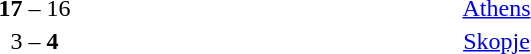<table style="text-align:center">
<tr>
<th width=200></th>
<th width=100></th>
<th width=200></th>
<th width=100></th>
</tr>
<tr>
<td align=right><strong></strong></td>
<td><strong>17</strong> – 16</td>
<td align=left></td>
<td><a href='#'>Athens</a></td>
</tr>
<tr>
<td align=right></td>
<td>3 – <strong>4</strong></td>
<td align=left><strong></strong></td>
<td><a href='#'>Skopje</a></td>
</tr>
</table>
